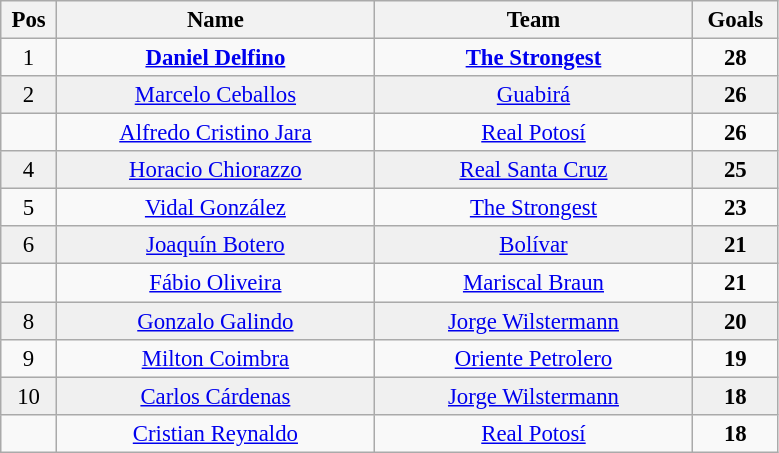<table class="wikitable" style="font-size:95%; text-align:center;">
<tr>
<th width="30">Pos</th>
<th width="205">Name</th>
<th width="205">Team</th>
<th width="50">Goals</th>
</tr>
<tr>
<td>1</td>
<td><strong><a href='#'>Daniel Delfino</a></strong></td>
<td><strong><a href='#'>The Strongest</a></strong></td>
<td><strong>28</strong></td>
</tr>
<tr bgcolor="#F0F0F0">
<td>2</td>
<td><a href='#'>Marcelo Ceballos</a></td>
<td><a href='#'>Guabirá</a></td>
<td><strong>26</strong></td>
</tr>
<tr>
<td></td>
<td><a href='#'>Alfredo Cristino Jara</a></td>
<td><a href='#'>Real Potosí</a></td>
<td><strong>26</strong></td>
</tr>
<tr bgcolor="#F0F0F0">
<td>4</td>
<td><a href='#'>Horacio Chiorazzo</a></td>
<td><a href='#'>Real Santa Cruz</a></td>
<td><strong>25</strong></td>
</tr>
<tr>
<td>5</td>
<td><a href='#'>Vidal González</a></td>
<td><a href='#'>The Strongest</a></td>
<td><strong>23</strong></td>
</tr>
<tr bgcolor="#F0F0F0">
<td>6</td>
<td><a href='#'>Joaquín Botero</a></td>
<td><a href='#'>Bolívar</a></td>
<td><strong>21</strong></td>
</tr>
<tr>
<td></td>
<td><a href='#'>Fábio Oliveira</a></td>
<td><a href='#'>Mariscal Braun</a></td>
<td><strong>21</strong></td>
</tr>
<tr bgcolor="#F0F0F0">
<td>8</td>
<td><a href='#'>Gonzalo Galindo</a></td>
<td><a href='#'>Jorge Wilstermann</a></td>
<td><strong>20</strong></td>
</tr>
<tr>
<td>9</td>
<td><a href='#'>Milton Coimbra</a></td>
<td><a href='#'>Oriente Petrolero</a></td>
<td><strong>19</strong></td>
</tr>
<tr bgcolor="#F0F0F0">
<td>10</td>
<td><a href='#'>Carlos Cárdenas</a></td>
<td><a href='#'>Jorge Wilstermann</a></td>
<td><strong>18</strong></td>
</tr>
<tr>
<td></td>
<td><a href='#'>Cristian Reynaldo</a></td>
<td><a href='#'>Real Potosí</a></td>
<td><strong>18</strong></td>
</tr>
</table>
